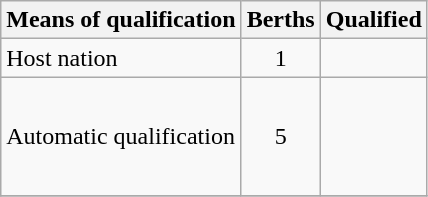<table class="wikitable">
<tr>
<th>Means of qualification</th>
<th>Berths</th>
<th>Qualified</th>
</tr>
<tr>
<td>Host nation</td>
<td style="text-align:center;">1</td>
<td></td>
</tr>
<tr>
<td>Automatic qualification</td>
<td style="text-align:center;">5</td>
<td><br><br><br><br></td>
</tr>
<tr>
</tr>
</table>
